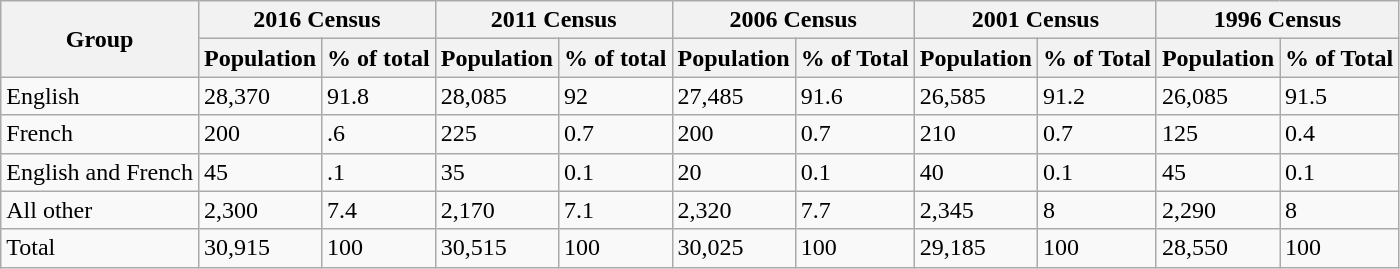<table class="wikitable">
<tr>
<th rowspan = "2">Group</th>
<th colspan="2">2016 Census</th>
<th colspan = "2">2011 Census</th>
<th colspan = "2">2006 Census</th>
<th colspan = "2">2001 Census</th>
<th colspan = "2">1996 Census</th>
</tr>
<tr>
<th>Population</th>
<th>% of total</th>
<th>Population</th>
<th>% of total</th>
<th>Population</th>
<th>% of Total</th>
<th>Population</th>
<th>% of Total</th>
<th>Population</th>
<th>% of Total</th>
</tr>
<tr>
<td>English</td>
<td>28,370</td>
<td>91.8</td>
<td>28,085</td>
<td>92</td>
<td>27,485</td>
<td>91.6</td>
<td>26,585</td>
<td>91.2</td>
<td>26,085</td>
<td>91.5</td>
</tr>
<tr>
<td>French</td>
<td>200</td>
<td>.6</td>
<td>225</td>
<td>0.7</td>
<td>200</td>
<td>0.7</td>
<td>210</td>
<td>0.7</td>
<td>125</td>
<td>0.4</td>
</tr>
<tr>
<td>English and French</td>
<td>45</td>
<td>.1</td>
<td>35</td>
<td>0.1</td>
<td>20</td>
<td>0.1</td>
<td>40</td>
<td>0.1</td>
<td>45</td>
<td>0.1</td>
</tr>
<tr>
<td>All other</td>
<td>2,300</td>
<td>7.4</td>
<td>2,170</td>
<td>7.1</td>
<td>2,320</td>
<td>7.7</td>
<td>2,345</td>
<td>8</td>
<td>2,290</td>
<td>8</td>
</tr>
<tr>
<td>Total</td>
<td>30,915</td>
<td>100</td>
<td>30,515</td>
<td>100</td>
<td>30,025</td>
<td>100</td>
<td>29,185</td>
<td>100</td>
<td>28,550</td>
<td>100</td>
</tr>
</table>
